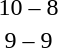<table style="text-align:center">
<tr>
<th width=200></th>
<th width=100></th>
<th width=200></th>
</tr>
<tr>
<td align=right><strong></strong></td>
<td>10 – 8</td>
<td align=left></td>
</tr>
<tr>
<td align=right><strong></strong></td>
<td>9 – 9</td>
<td align=left><strong></strong></td>
</tr>
</table>
